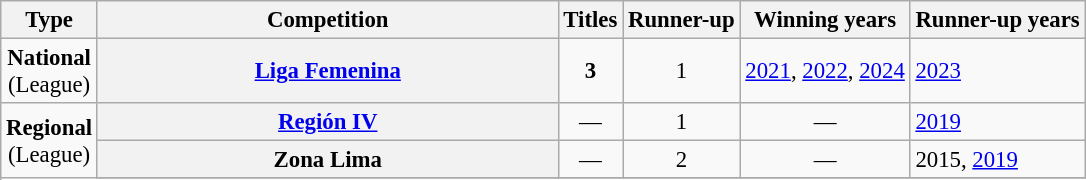<table class="wikitable plainrowheaders" style="font-size:95%; text-align:center;">
<tr>
<th>Type</th>
<th width="300px">Competition</th>
<th>Titles</th>
<th>Runner-up</th>
<th>Winning years</th>
<th>Runner-up years</th>
</tr>
<tr>
<td rowspan="1"><strong>National</strong><br>(League)</td>
<th scope="col"><a href='#'>Liga Femenina</a></th>
<td><strong>3</strong></td>
<td>1</td>
<td align="left"><a href='#'>2021</a>, <a href='#'>2022</a>, <a href='#'>2024</a></td>
<td align="left"><a href='#'>2023</a></td>
</tr>
<tr>
<td rowspan="3"><strong>Regional</strong><br>(League)</td>
<th scope="col"><a href='#'>Región IV</a></th>
<td style="text-align:center;">—</td>
<td>1</td>
<td style="text-align:center;">—</td>
<td align="left"><a href='#'>2019</a></td>
</tr>
<tr>
<th scope="col">Zona Lima</th>
<td style="text-align:center;">—</td>
<td>2</td>
<td style="text-align:center;">—</td>
<td align="left">2015, <a href='#'>2019</a></td>
</tr>
<tr>
</tr>
</table>
